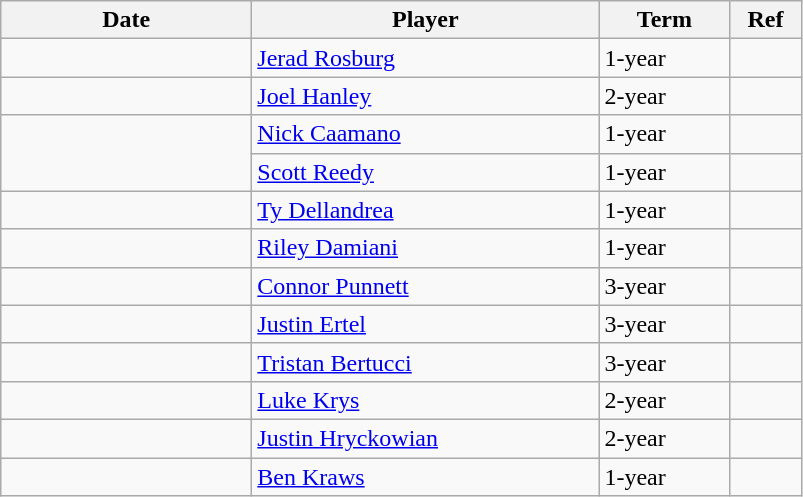<table class="wikitable">
<tr>
<th style="width: 10em;">Date</th>
<th style="width: 14em;">Player</th>
<th style="width: 5em;">Term</th>
<th style="width: 2.5em;">Ref</th>
</tr>
<tr>
<td></td>
<td><a href='#'>Jerad Rosburg</a></td>
<td>1-year</td>
<td></td>
</tr>
<tr>
<td></td>
<td><a href='#'>Joel Hanley</a></td>
<td>2-year</td>
<td></td>
</tr>
<tr>
<td rowspan=2></td>
<td><a href='#'>Nick Caamano</a></td>
<td>1-year</td>
<td></td>
</tr>
<tr>
<td><a href='#'>Scott Reedy</a></td>
<td>1-year</td>
<td></td>
</tr>
<tr>
<td></td>
<td><a href='#'>Ty Dellandrea</a></td>
<td>1-year</td>
<td></td>
</tr>
<tr>
<td></td>
<td><a href='#'>Riley Damiani</a></td>
<td>1-year</td>
<td></td>
</tr>
<tr>
<td></td>
<td><a href='#'>Connor Punnett</a></td>
<td>3-year</td>
<td></td>
</tr>
<tr>
<td></td>
<td><a href='#'>Justin Ertel</a></td>
<td>3-year</td>
<td></td>
</tr>
<tr>
<td></td>
<td><a href='#'>Tristan Bertucci</a></td>
<td>3-year</td>
<td></td>
</tr>
<tr>
<td></td>
<td><a href='#'>Luke Krys</a></td>
<td>2-year</td>
<td></td>
</tr>
<tr>
<td></td>
<td><a href='#'>Justin Hryckowian</a></td>
<td>2-year</td>
<td></td>
</tr>
<tr>
<td></td>
<td><a href='#'>Ben Kraws</a></td>
<td>1-year</td>
<td></td>
</tr>
</table>
